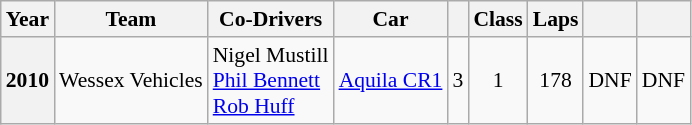<table class="wikitable" style="font-size:90%">
<tr>
<th>Year</th>
<th>Team</th>
<th>Co-Drivers</th>
<th>Car</th>
<th></th>
<th>Class</th>
<th>Laps</th>
<th></th>
<th></th>
</tr>
<tr style="text-align:center;">
<th>2010</th>
<td align="left" nowrap> Wessex Vehicles</td>
<td align="left" nowrap> Nigel Mustill<br> <a href='#'>Phil Bennett</a><br> <a href='#'>Rob Huff</a></td>
<td align="left" nowrap><a href='#'>Aquila CR1</a></td>
<td>3</td>
<td>1</td>
<td>178</td>
<td>DNF</td>
<td>DNF</td>
</tr>
</table>
